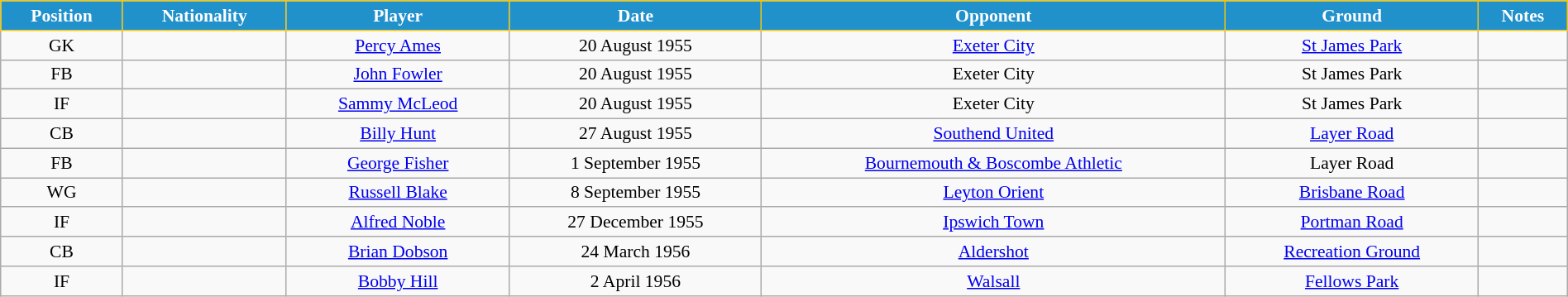<table class="wikitable" style="text-align:center; font-size:90%; width:100%;">
<tr>
<th style="background:#2191CC; color:white; border:1px solid #F7C408; text-align:center;">Position</th>
<th style="background:#2191CC; color:white; border:1px solid #F7C408; text-align:center;">Nationality</th>
<th style="background:#2191CC; color:white; border:1px solid #F7C408; text-align:center;">Player</th>
<th style="background:#2191CC; color:white; border:1px solid #F7C408; text-align:center;">Date</th>
<th style="background:#2191CC; color:white; border:1px solid #F7C408; text-align:center;">Opponent</th>
<th style="background:#2191CC; color:white; border:1px solid #F7C408; text-align:center;">Ground</th>
<th style="background:#2191CC; color:white; border:1px solid #F7C408; text-align:center;">Notes</th>
</tr>
<tr>
<td>GK</td>
<td></td>
<td><a href='#'>Percy Ames</a></td>
<td>20 August 1955</td>
<td><a href='#'>Exeter City</a></td>
<td><a href='#'>St James Park</a></td>
<td></td>
</tr>
<tr>
<td>FB</td>
<td></td>
<td><a href='#'>John Fowler</a></td>
<td>20 August 1955</td>
<td>Exeter City</td>
<td>St James Park</td>
<td></td>
</tr>
<tr>
<td>IF</td>
<td></td>
<td><a href='#'>Sammy McLeod</a></td>
<td>20 August 1955</td>
<td>Exeter City</td>
<td>St James Park</td>
<td></td>
</tr>
<tr>
<td>CB</td>
<td></td>
<td><a href='#'>Billy Hunt</a></td>
<td>27 August 1955</td>
<td><a href='#'>Southend United</a></td>
<td><a href='#'>Layer Road</a></td>
<td></td>
</tr>
<tr>
<td>FB</td>
<td></td>
<td><a href='#'>George Fisher</a></td>
<td>1 September 1955</td>
<td><a href='#'>Bournemouth & Boscombe Athletic</a></td>
<td>Layer Road</td>
<td></td>
</tr>
<tr>
<td>WG</td>
<td></td>
<td><a href='#'>Russell Blake</a></td>
<td>8 September 1955</td>
<td><a href='#'>Leyton Orient</a></td>
<td><a href='#'>Brisbane Road</a></td>
<td></td>
</tr>
<tr>
<td>IF</td>
<td></td>
<td><a href='#'>Alfred Noble</a></td>
<td>27 December 1955</td>
<td><a href='#'>Ipswich Town</a></td>
<td><a href='#'>Portman Road</a></td>
<td></td>
</tr>
<tr>
<td>CB</td>
<td></td>
<td><a href='#'>Brian Dobson</a></td>
<td>24 March 1956</td>
<td><a href='#'>Aldershot</a></td>
<td><a href='#'>Recreation Ground</a></td>
<td></td>
</tr>
<tr>
<td>IF</td>
<td></td>
<td><a href='#'>Bobby Hill</a></td>
<td>2 April 1956</td>
<td><a href='#'>Walsall</a></td>
<td><a href='#'>Fellows Park</a></td>
<td></td>
</tr>
</table>
